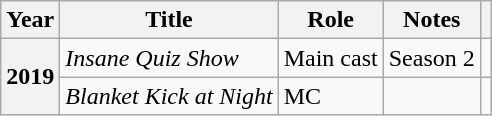<table class="wikitable plainrowheaders sortable">
<tr>
<th scope="col">Year</th>
<th scope="col">Title</th>
<th scope="col">Role</th>
<th scope="col">Notes</th>
<th scope="col" class="unsortable"></th>
</tr>
<tr>
<th scope="row" rowspan="2">2019</th>
<td><em>Insane Quiz Show </em></td>
<td>Main cast</td>
<td>Season 2</td>
<td style="text-align:center"></td>
</tr>
<tr>
<td><em>Blanket Kick at Night</em></td>
<td>MC</td>
<td></td>
<td style="text-align:center"></td>
</tr>
</table>
